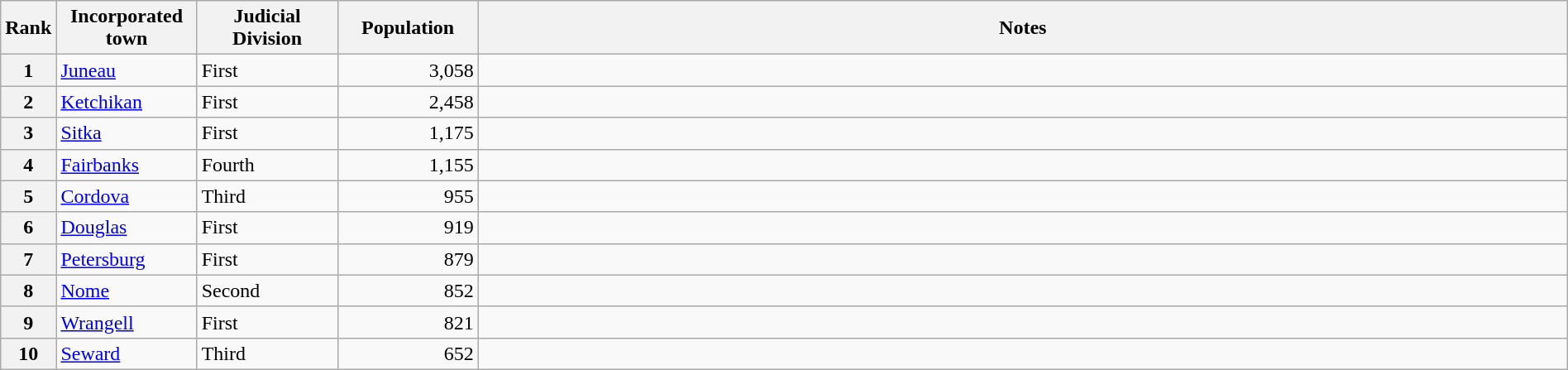<table class="wikitable plainrowheaders" style="width:100%">
<tr>
<th scope="col" style="width:3%;">Rank</th>
<th scope="col" style="width:9%;">Incorporated town</th>
<th scope="col" style="width:9%;">Judicial Division</th>
<th scope="col" style="width:9%;">Population</th>
<th scope="col" style="width:70%;">Notes</th>
</tr>
<tr>
<th scope="row">1</th>
<td><a href='#'>Juneau</a></td>
<td>First</td>
<td align="right">3,058</td>
<td></td>
</tr>
<tr>
<th scope="row">2</th>
<td><a href='#'>Ketchikan</a></td>
<td>First</td>
<td align="right">2,458</td>
<td></td>
</tr>
<tr>
<th scope="row">3</th>
<td><a href='#'>Sitka</a></td>
<td>First</td>
<td align="right">1,175</td>
<td></td>
</tr>
<tr>
<th scope="row">4</th>
<td><a href='#'>Fairbanks</a></td>
<td>Fourth</td>
<td align="right">1,155</td>
<td></td>
</tr>
<tr>
<th scope="row">5</th>
<td><a href='#'>Cordova</a></td>
<td>Third</td>
<td align="right">955</td>
<td></td>
</tr>
<tr>
<th scope="row">6</th>
<td><a href='#'>Douglas</a></td>
<td>First</td>
<td align="right">919</td>
<td></td>
</tr>
<tr>
<th scope="row">7</th>
<td><a href='#'>Petersburg</a></td>
<td>First</td>
<td align="right">879</td>
<td></td>
</tr>
<tr>
<th scope="row">8</th>
<td><a href='#'>Nome</a></td>
<td>Second</td>
<td align="right">852</td>
<td></td>
</tr>
<tr>
<th scope="row">9</th>
<td><a href='#'>Wrangell</a></td>
<td>First</td>
<td align="right">821</td>
<td></td>
</tr>
<tr>
<th scope="row">10</th>
<td><a href='#'>Seward</a></td>
<td>Third</td>
<td align="right">652</td>
<td></td>
</tr>
</table>
